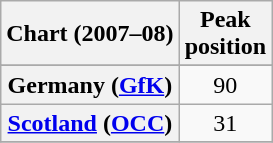<table class="wikitable sortable plainrowheaders" style="text-align:center">
<tr>
<th scope="col">Chart (2007–08)</th>
<th scope="col">Peak<br>position</th>
</tr>
<tr>
</tr>
<tr>
</tr>
<tr>
<th scope="row">Germany (<a href='#'>GfK</a>)</th>
<td>90</td>
</tr>
<tr>
<th scope="row"><a href='#'>Scotland</a> (<a href='#'>OCC</a>)</th>
<td>31</td>
</tr>
<tr>
</tr>
</table>
